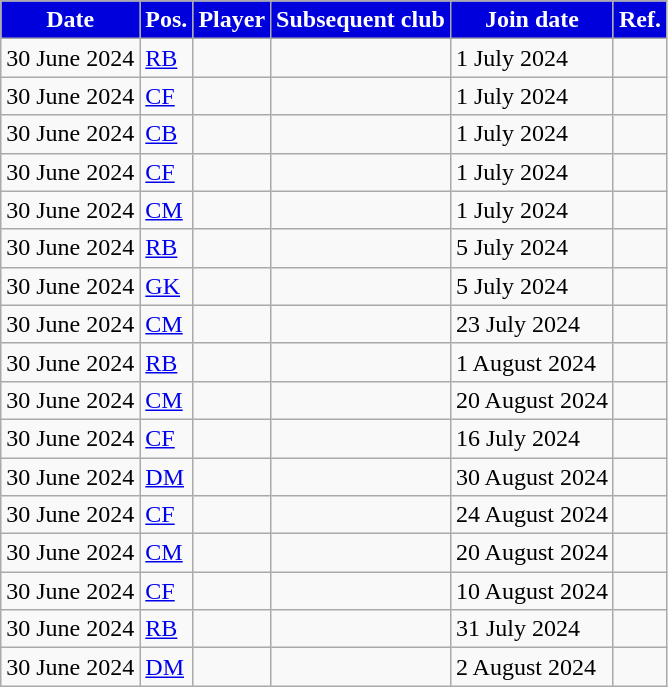<table class="wikitable plainrowheaders sortable">
<tr>
<th style="color:#ffffff; background:#0000dd;">Date</th>
<th style="color:#ffffff; background:#0000dd;">Pos.</th>
<th style="color:#ffffff; background:#0000dd;">Player</th>
<th style="color:#ffffff; background:#0000dd;">Subsequent club</th>
<th style="color:#ffffff; background:#0000dd;">Join date</th>
<th style="color:#ffffff; background:#0000dd;">Ref.</th>
</tr>
<tr>
<td>30 June 2024</td>
<td><a href='#'>RB</a></td>
<td></td>
<td></td>
<td>1 July 2024</td>
<td></td>
</tr>
<tr>
<td>30 June 2024</td>
<td><a href='#'>CF</a></td>
<td></td>
<td></td>
<td>1 July 2024</td>
<td></td>
</tr>
<tr>
<td>30 June 2024</td>
<td><a href='#'>CB</a></td>
<td></td>
<td></td>
<td>1 July 2024</td>
<td></td>
</tr>
<tr>
<td>30 June 2024</td>
<td><a href='#'>CF</a></td>
<td></td>
<td></td>
<td>1 July 2024</td>
<td></td>
</tr>
<tr>
<td>30 June 2024</td>
<td><a href='#'>CM</a></td>
<td></td>
<td></td>
<td>1 July 2024</td>
<td></td>
</tr>
<tr>
<td>30 June 2024</td>
<td><a href='#'>RB</a></td>
<td></td>
<td></td>
<td>5 July 2024</td>
<td></td>
</tr>
<tr>
<td>30 June 2024</td>
<td><a href='#'>GK</a></td>
<td></td>
<td></td>
<td>5 July 2024</td>
<td></td>
</tr>
<tr>
<td>30 June 2024</td>
<td><a href='#'>CM</a></td>
<td></td>
<td></td>
<td>23 July 2024</td>
<td></td>
</tr>
<tr>
<td>30 June 2024</td>
<td><a href='#'>RB</a></td>
<td></td>
<td></td>
<td>1 August 2024</td>
<td></td>
</tr>
<tr>
<td>30 June 2024</td>
<td><a href='#'>CM</a></td>
<td></td>
<td></td>
<td>20 August 2024</td>
<td></td>
</tr>
<tr>
<td>30 June 2024</td>
<td><a href='#'>CF</a></td>
<td></td>
<td></td>
<td>16 July 2024</td>
<td></td>
</tr>
<tr>
<td>30 June 2024</td>
<td><a href='#'>DM</a></td>
<td></td>
<td></td>
<td>30 August 2024</td>
<td></td>
</tr>
<tr>
<td>30 June 2024</td>
<td><a href='#'>CF</a></td>
<td></td>
<td></td>
<td>24 August 2024</td>
<td></td>
</tr>
<tr>
<td>30 June 2024</td>
<td><a href='#'>CM</a></td>
<td></td>
<td></td>
<td>20 August 2024</td>
<td></td>
</tr>
<tr>
<td>30 June 2024</td>
<td><a href='#'>CF</a></td>
<td></td>
<td></td>
<td>10 August 2024</td>
<td></td>
</tr>
<tr>
<td>30 June 2024</td>
<td><a href='#'>RB</a></td>
<td></td>
<td></td>
<td>31 July 2024</td>
<td></td>
</tr>
<tr>
<td>30 June 2024</td>
<td><a href='#'>DM</a></td>
<td></td>
<td></td>
<td>2 August 2024</td>
<td></td>
</tr>
</table>
